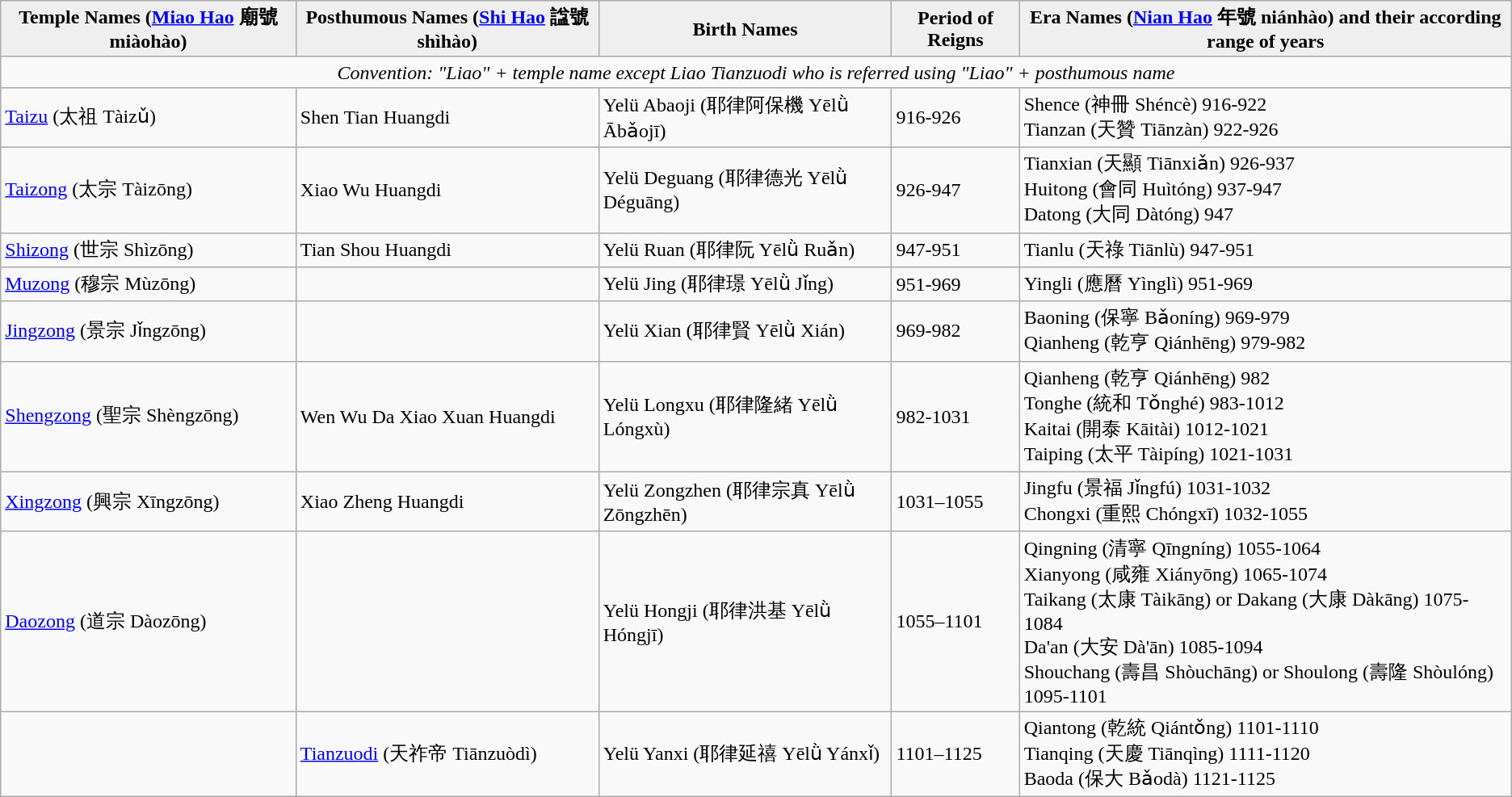<table class="wikitable">
<tr>
<th style="background: #efefef;">Temple Names (<a href='#'>Miao Hao</a> 廟號 miàohào)</th>
<th style="background: #efefef;">Posthumous Names (<a href='#'>Shi Hao</a> 諡號 shìhào)</th>
<th style="background: #efefef;">Birth Names</th>
<th style="background: #efefef;">Period of Reigns</th>
<th style="background: #efefef;">Era Names (<a href='#'>Nian Hao</a> 年號 niánhào) and their according range of years</th>
</tr>
<tr>
<td colspan="5" align="center"><em>Convention: "Liao" + temple name except Liao Tianzuodi who is referred using "Liao" + posthumous name</em></td>
</tr>
<tr>
<td><a href='#'>Taizu</a> (太祖 Tàizǔ)</td>
<td>Shen Tian Huangdi</td>
<td>Yelü Abaoji (耶律阿保機 Yēlǜ Ābǎojī)</td>
<td>916-926</td>
<td>Shence (神冊 Shéncè) 916-922<br>Tianzan (天贊 Tiānzàn) 922-926</td>
</tr>
<tr>
<td><a href='#'>Taizong</a> (太宗 Tàizōng)</td>
<td>Xiao Wu Huangdi</td>
<td>Yelü Deguang (耶律德光 Yēlǜ Déguāng)</td>
<td>926-947</td>
<td>Tianxian (天顯 Tiānxiǎn) 926-937<br>Huitong (會同 Huìtóng) 937-947<br>Datong (大同 Dàtóng) 947</td>
</tr>
<tr>
<td><a href='#'>Shizong</a> (世宗 Shìzōng)</td>
<td>Tian Shou Huangdi</td>
<td>Yelü Ruan (耶律阮 Yēlǜ Ruǎn)</td>
<td>947-951</td>
<td>Tianlu (天祿 Tiānlù) 947-951</td>
</tr>
<tr>
<td><a href='#'>Muzong</a> (穆宗 Mùzōng)</td>
<td></td>
<td>Yelü Jing (耶律璟 Yēlǜ Jǐng)</td>
<td>951-969</td>
<td>Yingli (應曆 Yìnglì) 951-969</td>
</tr>
<tr>
<td><a href='#'>Jingzong</a> (景宗 Jǐngzōng)</td>
<td></td>
<td>Yelü Xian (耶律賢 Yēlǜ Xián)</td>
<td>969-982</td>
<td>Baoning (保寧 Bǎoníng) 969-979<br>Qianheng (乾亨 Qiánhēng) 979-982</td>
</tr>
<tr>
<td><a href='#'>Shengzong</a> (聖宗 Shèngzōng)</td>
<td>Wen Wu Da Xiao Xuan Huangdi</td>
<td>Yelü Longxu (耶律隆緒 Yēlǜ Lóngxù)</td>
<td>982-1031</td>
<td>Qianheng (乾亨 Qiánhēng) 982<br>Tonghe (統和 Tǒnghé) 983-1012<br>Kaitai (開泰 Kāitài) 1012-1021<br>Taiping (太平 Tàipíng) 1021-1031</td>
</tr>
<tr>
<td><a href='#'>Xingzong</a> (興宗 Xīngzōng)</td>
<td>Xiao Zheng Huangdi</td>
<td>Yelü Zongzhen (耶律宗真 Yēlǜ Zōngzhēn)</td>
<td>1031–1055</td>
<td>Jingfu (景福 Jǐngfú) 1031-1032<br>Chongxi (重熙 Chóngxī) 1032-1055</td>
</tr>
<tr>
<td><a href='#'>Daozong</a> (道宗 Dàozōng)</td>
<td></td>
<td>Yelü Hongji (耶律洪基 Yēlǜ Hóngjī)</td>
<td>1055–1101</td>
<td>Qingning (清寧 Qīngníng) 1055-1064<br>Xianyong (咸雍 Xiányōng) 1065-1074<br>Taikang (太康 Tàikāng) or Dakang (大康 Dàkāng) 1075-1084<br>Da'an (大安 Dà'ān) 1085-1094<br>Shouchang (壽昌 Shòuchāng) or Shoulong (壽隆 Shòulóng) 1095-1101</td>
</tr>
<tr>
<td></td>
<td><a href='#'>Tianzuodi</a> (天祚帝 Tiānzuòdì)</td>
<td>Yelü Yanxi (耶律延禧 Yēlǜ Yánxǐ)</td>
<td>1101–1125</td>
<td>Qiantong (乾統 Qiántǒng) 1101-1110<br>Tianqing (天慶 Tiānqìng) 1111-1120<br>Baoda (保大 Bǎodà) 1121-1125</td>
</tr>
</table>
